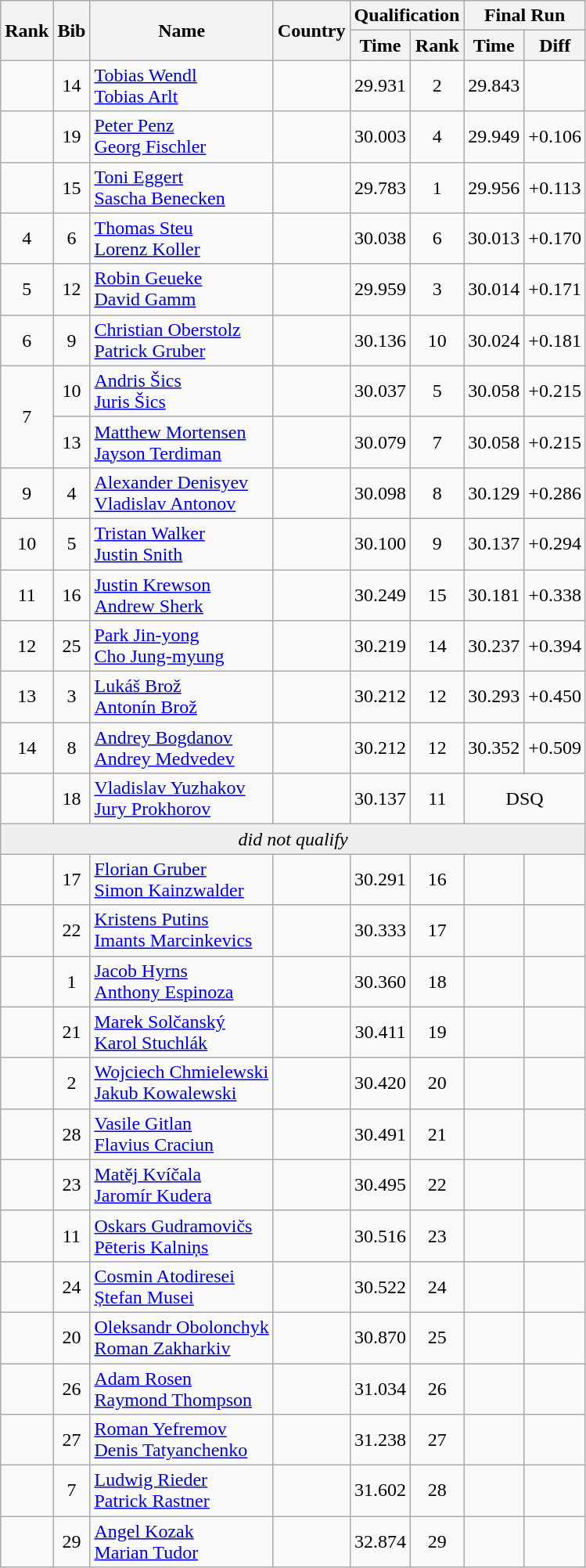<table class="wikitable sortable" style="text-align:center">
<tr>
<th rowspan="2">Rank</th>
<th rowspan="2">Bib</th>
<th rowspan="2">Name</th>
<th rowspan="2">Country</th>
<th colspan="2">Qualification</th>
<th colspan="2">Final Run</th>
</tr>
<tr>
<th>Time</th>
<th>Rank</th>
<th>Time</th>
<th>Diff</th>
</tr>
<tr>
<td></td>
<td>14</td>
<td align=left><a href='#'>Tobias Wendl</a><br><a href='#'>Tobias Arlt</a></td>
<td align=left></td>
<td>29.931</td>
<td>2</td>
<td>29.843</td>
<td></td>
</tr>
<tr>
<td></td>
<td>19</td>
<td align=left><a href='#'>Peter Penz</a><br><a href='#'>Georg Fischler</a></td>
<td align=left></td>
<td>30.003</td>
<td>4</td>
<td>29.949</td>
<td>+0.106</td>
</tr>
<tr>
<td></td>
<td>15</td>
<td align=left><a href='#'>Toni Eggert</a><br><a href='#'>Sascha Benecken</a></td>
<td align=left></td>
<td>29.783</td>
<td>1</td>
<td>29.956</td>
<td>+0.113</td>
</tr>
<tr>
<td>4</td>
<td>6</td>
<td align=left><a href='#'>Thomas Steu</a><br><a href='#'>Lorenz Koller</a></td>
<td align=left></td>
<td>30.038</td>
<td>6</td>
<td>30.013</td>
<td>+0.170</td>
</tr>
<tr>
<td>5</td>
<td>12</td>
<td align=left><a href='#'>Robin Geueke</a><br><a href='#'>David Gamm</a></td>
<td align=left></td>
<td>29.959</td>
<td>3</td>
<td>30.014</td>
<td>+0.171</td>
</tr>
<tr>
<td>6</td>
<td>9</td>
<td align=left><a href='#'>Christian Oberstolz</a><br><a href='#'>Patrick Gruber</a></td>
<td align=left></td>
<td>30.136</td>
<td>10</td>
<td>30.024</td>
<td>+0.181</td>
</tr>
<tr>
<td rowspan=2>7</td>
<td>10</td>
<td align=left><a href='#'>Andris Šics</a><br><a href='#'>Juris Šics</a></td>
<td align=left></td>
<td>30.037</td>
<td>5</td>
<td>30.058</td>
<td>+0.215</td>
</tr>
<tr>
<td>13</td>
<td align=left><a href='#'>Matthew Mortensen</a><br><a href='#'>Jayson Terdiman</a></td>
<td align=left></td>
<td>30.079</td>
<td>7</td>
<td>30.058</td>
<td>+0.215</td>
</tr>
<tr>
<td>9</td>
<td>4</td>
<td align=left><a href='#'>Alexander Denisyev</a><br><a href='#'>Vladislav Antonov</a></td>
<td align=left></td>
<td>30.098</td>
<td>8</td>
<td>30.129</td>
<td>+0.286</td>
</tr>
<tr>
<td>10</td>
<td>5</td>
<td align=left><a href='#'>Tristan Walker</a><br><a href='#'>Justin Snith</a></td>
<td align=left></td>
<td>30.100</td>
<td>9</td>
<td>30.137</td>
<td>+0.294</td>
</tr>
<tr>
<td>11</td>
<td>16</td>
<td align=left><a href='#'>Justin Krewson</a><br><a href='#'>Andrew Sherk</a></td>
<td align=left></td>
<td>30.249</td>
<td>15</td>
<td>30.181</td>
<td>+0.338</td>
</tr>
<tr>
<td>12</td>
<td>25</td>
<td align=left><a href='#'>Park Jin-yong</a><br><a href='#'>Cho Jung-myung</a></td>
<td align=left></td>
<td>30.219</td>
<td>14</td>
<td>30.237</td>
<td>+0.394</td>
</tr>
<tr>
<td>13</td>
<td>3</td>
<td align=left><a href='#'>Lukáš Brož</a><br><a href='#'>Antonín Brož</a></td>
<td align=left></td>
<td>30.212</td>
<td>12</td>
<td>30.293</td>
<td>+0.450</td>
</tr>
<tr>
<td>14</td>
<td>8</td>
<td align=left><a href='#'>Andrey Bogdanov</a><br><a href='#'>Andrey Medvedev</a></td>
<td align=left></td>
<td>30.212</td>
<td>12</td>
<td>30.352</td>
<td>+0.509</td>
</tr>
<tr>
<td></td>
<td>18</td>
<td align=left><a href='#'>Vladislav Yuzhakov</a><br><a href='#'>Jury Prokhorov</a></td>
<td align=left></td>
<td>30.137</td>
<td>11</td>
<td colspan=2>DSQ</td>
</tr>
<tr>
<td colspan=8 style="background:#EFEFEF"><em>did not qualify</em></td>
</tr>
<tr>
<td></td>
<td>17</td>
<td align=left><a href='#'>Florian Gruber</a><br><a href='#'>Simon Kainzwalder</a></td>
<td align=left></td>
<td>30.291</td>
<td>16</td>
<td></td>
<td></td>
</tr>
<tr>
<td></td>
<td>22</td>
<td align=left><a href='#'>Kristens Putins</a><br><a href='#'>Imants Marcinkevics</a></td>
<td align=left></td>
<td>30.333</td>
<td>17</td>
<td></td>
<td></td>
</tr>
<tr>
<td></td>
<td>1</td>
<td align=left><a href='#'>Jacob Hyrns</a><br><a href='#'>Anthony Espinoza</a></td>
<td align=left></td>
<td>30.360</td>
<td>18</td>
<td></td>
<td></td>
</tr>
<tr>
<td></td>
<td>21</td>
<td align=left><a href='#'>Marek Solčanský</a><br><a href='#'>Karol Stuchlák</a></td>
<td align=left></td>
<td>30.411</td>
<td>19</td>
<td></td>
<td></td>
</tr>
<tr>
<td></td>
<td>2</td>
<td align=left><a href='#'>Wojciech Chmielewski</a><br><a href='#'>Jakub Kowalewski</a></td>
<td align=left></td>
<td>30.420</td>
<td>20</td>
<td></td>
<td></td>
</tr>
<tr>
<td></td>
<td>28</td>
<td align=left><a href='#'>Vasile Gitlan</a><br><a href='#'>Flavius Craciun</a></td>
<td align=left></td>
<td>30.491</td>
<td>21</td>
<td></td>
<td></td>
</tr>
<tr>
<td></td>
<td>23</td>
<td align=left><a href='#'>Matěj Kvíčala</a><br><a href='#'>Jaromír Kudera</a></td>
<td align=left></td>
<td>30.495</td>
<td>22</td>
<td></td>
<td></td>
</tr>
<tr>
<td></td>
<td>11</td>
<td align=left><a href='#'>Oskars Gudramovičs</a><br><a href='#'>Pēteris Kalniņs</a></td>
<td align=left></td>
<td>30.516</td>
<td>23</td>
<td></td>
<td></td>
</tr>
<tr>
<td></td>
<td>24</td>
<td align=left><a href='#'>Cosmin Atodiresei</a><br><a href='#'>Ștefan Musei</a></td>
<td align=left></td>
<td>30.522</td>
<td>24</td>
<td></td>
<td></td>
</tr>
<tr>
<td></td>
<td>20</td>
<td align=left><a href='#'>Oleksandr Obolonchyk</a><br><a href='#'>Roman Zakharkiv</a></td>
<td align=left></td>
<td>30.870</td>
<td>25</td>
<td></td>
<td></td>
</tr>
<tr>
<td></td>
<td>26</td>
<td align=left><a href='#'>Adam Rosen</a><br><a href='#'>Raymond Thompson</a></td>
<td align=left></td>
<td>31.034</td>
<td>26</td>
<td></td>
<td></td>
</tr>
<tr>
<td></td>
<td>27</td>
<td align=left><a href='#'>Roman Yefremov</a><br><a href='#'>Denis Tatyanchenko</a></td>
<td align=left></td>
<td>31.238</td>
<td>27</td>
<td></td>
<td></td>
</tr>
<tr>
<td></td>
<td>7</td>
<td align=left><a href='#'>Ludwig Rieder</a><br><a href='#'>Patrick Rastner</a></td>
<td align=left></td>
<td>31.602</td>
<td>28</td>
<td></td>
<td></td>
</tr>
<tr>
<td></td>
<td>29</td>
<td align=left><a href='#'>Angel Kozak</a><br><a href='#'>Marian Tudor</a></td>
<td align=left></td>
<td>32.874</td>
<td>29</td>
<td></td>
<td></td>
</tr>
</table>
